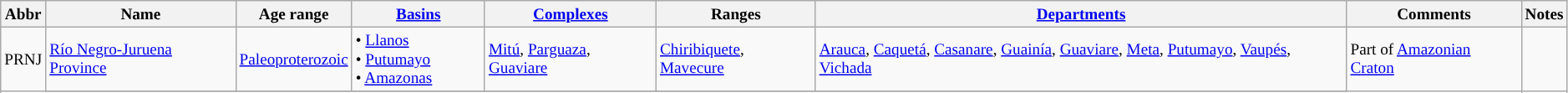<table class="wikitable sortable" style="font-size: 80%">
<tr>
<th>Abbr</th>
<th>Name</th>
<th>Age range</th>
<th width=100px><a href='#'>Basins</a></th>
<th><a href='#'>Complexes</a></th>
<th>Ranges</th>
<th><a href='#'>Departments</a></th>
<th>Comments</th>
<th>Notes</th>
</tr>
<tr>
<td align=center rowspan=2>PRNJ</td>
<td><a href='#'>Río Negro-Juruena Province</a></td>
<td style="background-color: "><a href='#'>Paleoproterozoic</a></td>
<td>• <a href='#'>Llanos</a><br>• <a href='#'>Putumayo</a><br>• <a href='#'>Amazonas</a></td>
<td><a href='#'>Mitú</a>, <a href='#'>Parguaza</a>, <a href='#'>Guaviare</a></td>
<td><a href='#'>Chiribiquete</a>, <a href='#'>Mavecure</a></td>
<td><a href='#'>Arauca</a>, <a href='#'>Caquetá</a>, <a href='#'>Casanare</a>, <a href='#'>Guainía</a>, <a href='#'>Guaviare</a>, <a href='#'>Meta</a>, <a href='#'>Putumayo</a>, <a href='#'>Vaupés</a>, <a href='#'>Vichada</a></td>
<td rowspan=2>Part of <a href='#'>Amazonian Craton</a></td>
<td align=center rowspan=2></td>
</tr>
<tr>
</tr>
</table>
